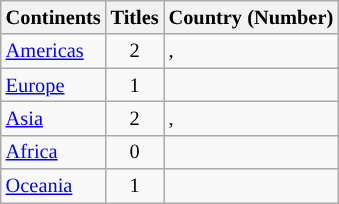<table class="wikitable sortable" style="font-size: 85%;">
<tr>
<th>Continents</th>
<th>Titles</th>
<th>Country (Number)</th>
</tr>
<tr>
<td> <a href='#'>Americas</a></td>
<td style="text-align:center">2</td>
<td align=left>, </td>
</tr>
<tr>
<td> <a href='#'>Europe</a></td>
<td style="text-align:center">1</td>
<td align=left></td>
</tr>
<tr>
<td> <a href='#'>Asia</a></td>
<td style="text-align:center">2</td>
<td align=left>, </td>
</tr>
<tr>
<td> <a href='#'>Africa</a></td>
<td style="text-align:center">0</td>
<td></td>
</tr>
<tr>
<td> <a href='#'>Oceania</a></td>
<td style="text-align:center">1</td>
<td align=left></td>
</tr>
</table>
